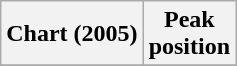<table class="wikitable plainrowheaders" style="text-align:center">
<tr>
<th scope="col">Chart (2005)</th>
<th scope="col">Peak<br>position</th>
</tr>
<tr>
</tr>
</table>
